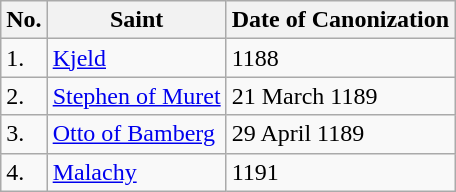<table class="wikitable">
<tr>
<th>No.</th>
<th>Saint</th>
<th>Date of Canonization</th>
</tr>
<tr>
<td>1.</td>
<td><a href='#'>Kjeld</a></td>
<td>1188</td>
</tr>
<tr>
<td>2.</td>
<td><a href='#'>Stephen of Muret</a></td>
<td>21 March 1189</td>
</tr>
<tr>
<td>3.</td>
<td><a href='#'>Otto of Bamberg</a></td>
<td>29 April 1189</td>
</tr>
<tr>
<td>4.</td>
<td><a href='#'>Malachy</a></td>
<td>1191</td>
</tr>
</table>
